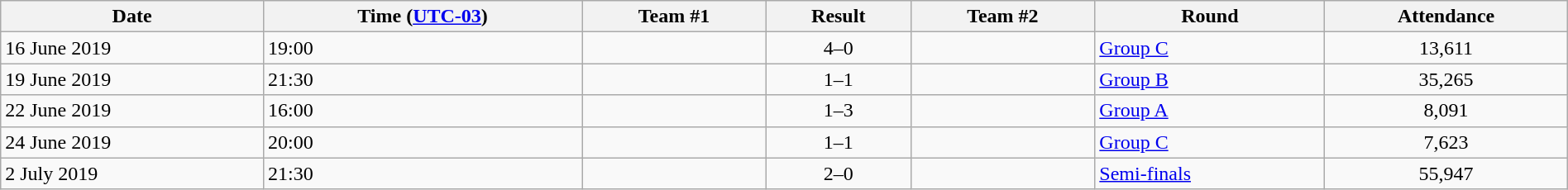<table class="wikitable"  style="text-align:left; width:100%;">
<tr>
<th>Date</th>
<th>Time (<a href='#'>UTC-03</a>)</th>
<th>Team #1</th>
<th>Result</th>
<th>Team #2</th>
<th>Round</th>
<th>Attendance</th>
</tr>
<tr>
<td>16 June 2019</td>
<td>19:00</td>
<td><strong></strong></td>
<td style="text-align:center;">4–0</td>
<td></td>
<td><a href='#'>Group C</a></td>
<td style="text-align:center;">13,611</td>
</tr>
<tr>
<td>19 June 2019</td>
<td>21:30</td>
<td></td>
<td style="text-align:center;">1–1</td>
<td></td>
<td><a href='#'>Group B</a></td>
<td style="text-align:center;">35,265</td>
</tr>
<tr>
<td>22 June 2019</td>
<td>16:00</td>
<td></td>
<td style="text-align:center;">1–3</td>
<td><strong></strong></td>
<td><a href='#'>Group A</a></td>
<td style="text-align:center;">8,091</td>
</tr>
<tr>
<td>24 June 2019</td>
<td>20:00</td>
<td></td>
<td style="text-align:center;">1–1</td>
<td></td>
<td><a href='#'>Group C</a></td>
<td style="text-align:center;">7,623</td>
</tr>
<tr>
<td>2 July 2019</td>
<td>21:30</td>
<td><strong></strong></td>
<td style="text-align:center;">2–0</td>
<td></td>
<td><a href='#'>Semi-finals</a></td>
<td style="text-align:center;">55,947</td>
</tr>
</table>
